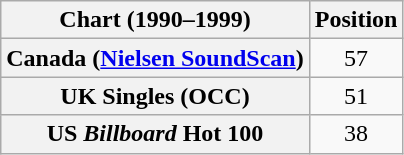<table class="wikitable sortable plainrowheaders" style="text-align:center">
<tr>
<th scope="col">Chart (1990–1999)</th>
<th scope="col">Position</th>
</tr>
<tr>
<th scope="row">Canada (<a href='#'>Nielsen SoundScan</a>)</th>
<td>57</td>
</tr>
<tr>
<th scope="row">UK Singles (OCC)</th>
<td>51</td>
</tr>
<tr>
<th scope="row">US <em>Billboard</em> Hot 100</th>
<td>38</td>
</tr>
</table>
